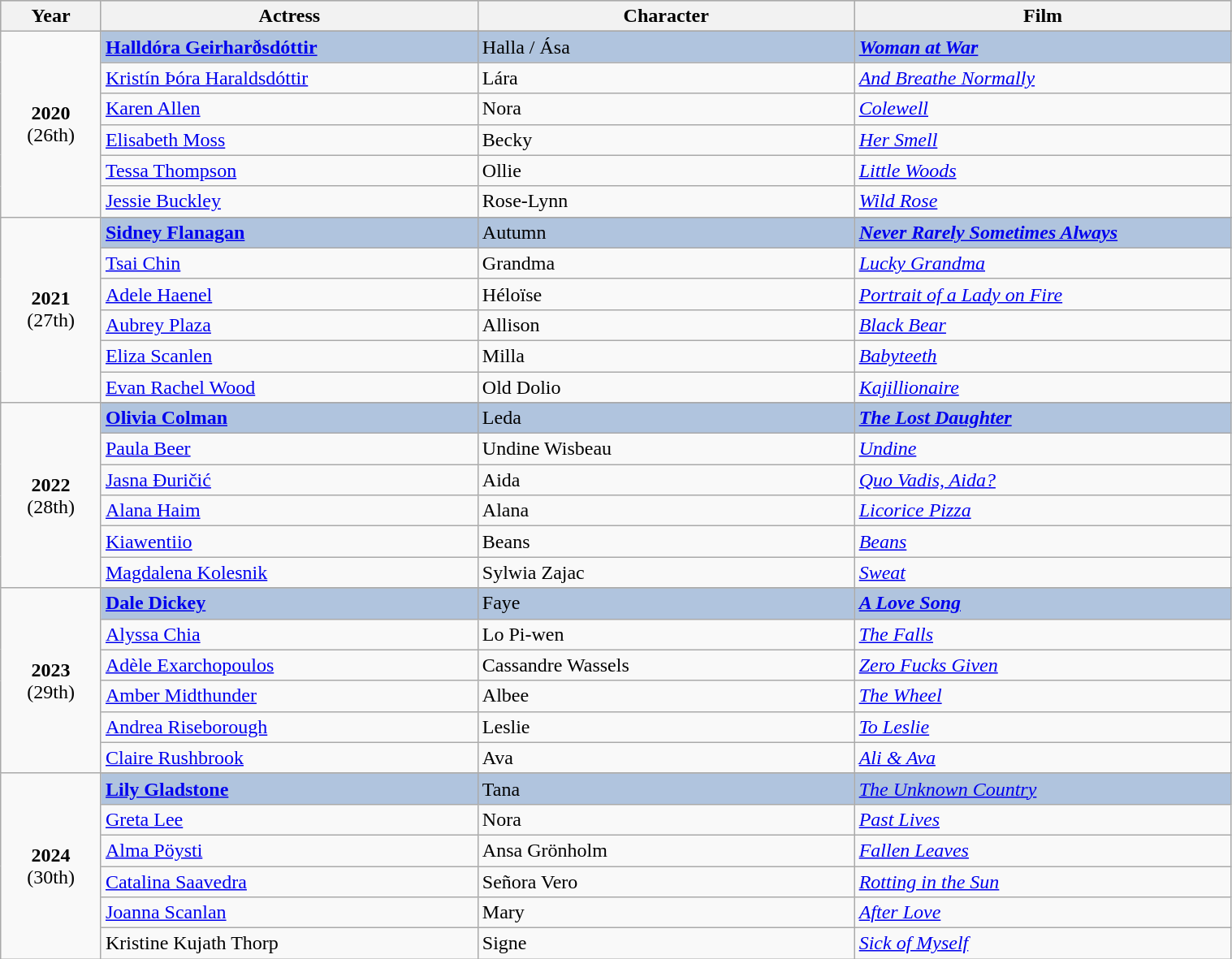<table class="wikitable" style="width:80%">
<tr style="background:#bebebe;">
<th style="width:8%;">Year</th>
<th style="width:30%;">Actress</th>
<th style="width:30%;">Character</th>
<th style="width:30%;">Film</th>
</tr>
<tr>
<td rowspan=7 style="text-align:center"><strong>2020</strong><br>(26th)</td>
</tr>
<tr style="background:#B0C4DE;">
<td><strong><a href='#'>Halldóra Geirharðsdóttir</a></strong></td>
<td>Halla / Ása</td>
<td><strong><em><a href='#'>Woman at War</a></em></strong></td>
</tr>
<tr>
<td><a href='#'>Kristín Þóra Haraldsdóttir</a></td>
<td>Lára</td>
<td><em><a href='#'>And Breathe Normally</a></em></td>
</tr>
<tr>
<td><a href='#'>Karen Allen</a></td>
<td>Nora</td>
<td><em><a href='#'>Colewell</a></em></td>
</tr>
<tr>
<td><a href='#'>Elisabeth Moss</a></td>
<td>Becky</td>
<td><em><a href='#'>Her Smell</a></em></td>
</tr>
<tr>
<td><a href='#'>Tessa Thompson</a></td>
<td>Ollie</td>
<td><em><a href='#'>Little Woods</a></em></td>
</tr>
<tr>
<td><a href='#'>Jessie Buckley</a></td>
<td>Rose-Lynn</td>
<td><a href='#'><em>Wild Rose</em></a></td>
</tr>
<tr>
<td rowspan=7 style="text-align:center"><strong>2021</strong><br>(27th)</td>
</tr>
<tr style="background:#B0C4DE;">
<td><strong><a href='#'>Sidney Flanagan</a></strong></td>
<td>Autumn</td>
<td><strong><em><a href='#'>Never Rarely Sometimes Always</a></em></strong></td>
</tr>
<tr>
<td><a href='#'>Tsai Chin</a></td>
<td>Grandma</td>
<td><em><a href='#'>Lucky Grandma</a></em></td>
</tr>
<tr>
<td><a href='#'>Adele Haenel</a></td>
<td>Héloïse</td>
<td><em><a href='#'>Portrait of a Lady on Fire</a></em></td>
</tr>
<tr>
<td><a href='#'>Aubrey Plaza</a></td>
<td>Allison</td>
<td><a href='#'><em>Black Bear</em></a></td>
</tr>
<tr>
<td><a href='#'>Eliza Scanlen</a></td>
<td>Milla</td>
<td><a href='#'><em>Babyteeth</em></a></td>
</tr>
<tr>
<td><a href='#'>Evan Rachel Wood</a></td>
<td>Old Dolio</td>
<td><em><a href='#'>Kajillionaire</a></em></td>
</tr>
<tr>
<td rowspan=7 style="text-align:center"><strong>2022</strong><br>(28th)</td>
</tr>
<tr style="background:#B0C4DE;">
<td><strong><a href='#'>Olivia Colman</a></strong></td>
<td>Leda</td>
<td><strong><a href='#'><em>The Lost Daughter</em></a></strong></td>
</tr>
<tr>
<td><a href='#'>Paula Beer</a></td>
<td>Undine Wisbeau</td>
<td><a href='#'><em>Undine</em></a></td>
</tr>
<tr>
<td><a href='#'>Jasna Đuričić</a></td>
<td>Aida</td>
<td><em><a href='#'>Quo Vadis, Aida?</a></em></td>
</tr>
<tr>
<td><a href='#'>Alana Haim</a></td>
<td>Alana</td>
<td><em><a href='#'>Licorice Pizza</a></em></td>
</tr>
<tr>
<td><a href='#'>Kiawentiio</a></td>
<td>Beans</td>
<td><a href='#'><em>Beans</em></a></td>
</tr>
<tr>
<td><a href='#'>Magdalena Kolesnik</a></td>
<td>Sylwia Zajac</td>
<td><a href='#'><em>Sweat</em></a></td>
</tr>
<tr>
<td rowspan=7 style="text-align:center"><strong>2023</strong><br>(29th)</td>
</tr>
<tr style="background:#B0C4DE;">
<td><strong><a href='#'>Dale Dickey</a></strong></td>
<td>Faye</td>
<td><strong><a href='#'><em>A Love Song</em></a></strong></td>
</tr>
<tr>
<td><a href='#'>Alyssa Chia</a></td>
<td>Lo Pi-wen</td>
<td><a href='#'><em>The Falls</em></a></td>
</tr>
<tr>
<td><a href='#'>Adèle Exarchopoulos</a></td>
<td>Cassandre Wassels</td>
<td><em><a href='#'>Zero Fucks Given</a></em></td>
</tr>
<tr>
<td><a href='#'>Amber Midthunder</a></td>
<td>Albee</td>
<td><a href='#'><em>The Wheel</em></a></td>
</tr>
<tr>
<td><a href='#'>Andrea Riseborough</a></td>
<td>Leslie</td>
<td><em><a href='#'>To Leslie</a></em></td>
</tr>
<tr>
<td><a href='#'>Claire Rushbrook</a></td>
<td>Ava</td>
<td><em><a href='#'>Ali & Ava</a></em></td>
</tr>
<tr>
<td rowspan=7 style="text-align:center"><strong>2024</strong><br>(30th)</td>
</tr>
<tr style="background:#B0C4DE;">
<td><strong><a href='#'>Lily Gladstone</a></strong></td>
<td>Tana</td>
<td><em><a href='#'>The Unknown Country</a></em></td>
</tr>
<tr>
<td><a href='#'>Greta Lee</a></td>
<td>Nora</td>
<td><a href='#'><em>Past Lives</em></a></td>
</tr>
<tr>
<td><a href='#'>Alma Pöysti</a></td>
<td>Ansa Grönholm</td>
<td><a href='#'><em>Fallen Leaves</em></a></td>
</tr>
<tr>
<td><a href='#'>Catalina Saavedra</a></td>
<td>Señora Vero</td>
<td><em><a href='#'>Rotting in the Sun</a></em></td>
</tr>
<tr>
<td><a href='#'>Joanna Scanlan</a></td>
<td>Mary</td>
<td><a href='#'><em>After Love</em></a></td>
</tr>
<tr>
<td>Kristine Kujath Thorp</td>
<td>Signe</td>
<td><a href='#'><em>Sick of Myself</em></a></td>
</tr>
</table>
